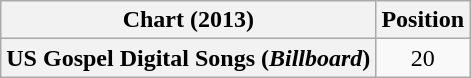<table class="wikitable plainrowheaders">
<tr>
<th>Chart (2013)</th>
<th>Position</th>
</tr>
<tr>
<th scope="row">US Gospel Digital Songs (<em>Billboard</em>)</th>
<td style="text-align:center;">20</td>
</tr>
</table>
